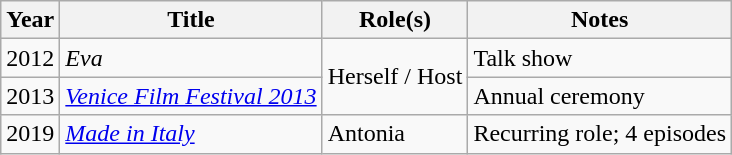<table class="wikitable plainrowheaders sortable">
<tr>
<th scope="col">Year</th>
<th scope="col">Title</th>
<th scope="col">Role(s)</th>
<th scope="col" class="unsortable">Notes</th>
</tr>
<tr>
<td>2012</td>
<td><em>Eva</em></td>
<td rowspan="2">Herself / Host</td>
<td>Talk show</td>
</tr>
<tr>
<td>2013</td>
<td><em><a href='#'>Venice Film Festival 2013</a></em></td>
<td>Annual ceremony</td>
</tr>
<tr>
<td>2019</td>
<td><em><a href='#'>Made in Italy</a></em></td>
<td>Antonia</td>
<td>Recurring role; 4 episodes</td>
</tr>
</table>
